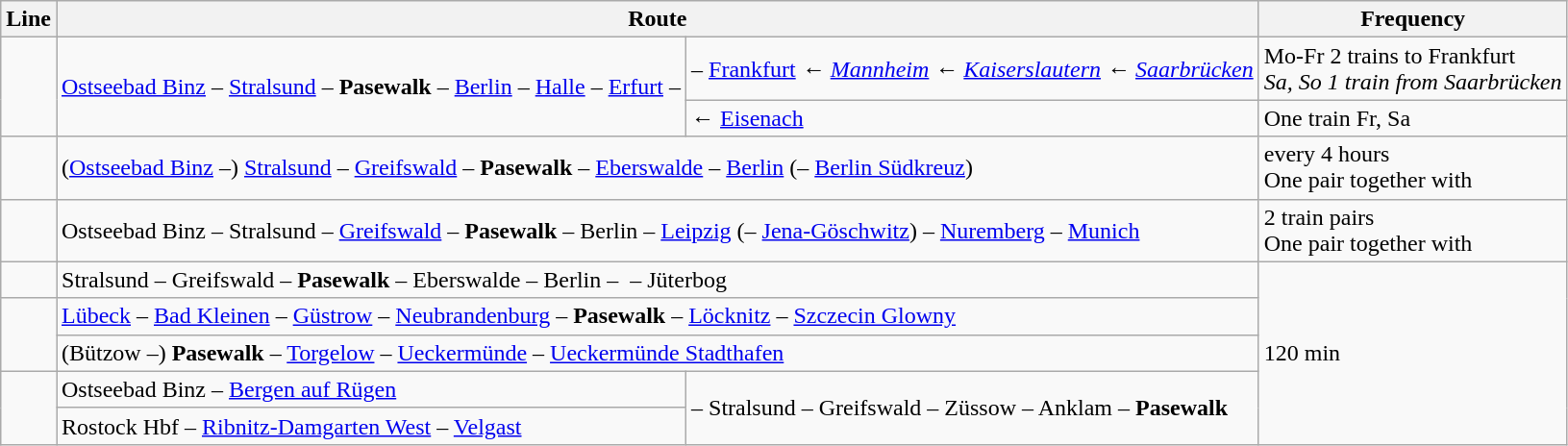<table class="wikitable">
<tr>
<th>Line</th>
<th colspan="2">Route</th>
<th>Frequency</th>
</tr>
<tr>
<td rowspan="2" style="text-align:center"></td>
<td rowspan="2"><a href='#'>Ostseebad Binz</a> – <a href='#'>Stralsund</a> – <strong>Pasewalk</strong> – <a href='#'>Berlin</a> – <a href='#'>Halle</a> – <a href='#'>Erfurt</a> –</td>
<td>– <a href='#'>Frankfurt</a> <em>← <a href='#'>Mannheim</a> ← <a href='#'>Kaiserslautern</a> ← <a href='#'>Saarbrücken</a></em></td>
<td>Mo-Fr 2 trains to Frankfurt<br><em>Sa, So 1 train from Saarbrücken</em></td>
</tr>
<tr>
<td>← <a href='#'>Eisenach</a></td>
<td>One train Fr, Sa</td>
</tr>
<tr>
<td style="text-align:center"></td>
<td colspan="2">(<a href='#'>Ostseebad Binz</a> –) <a href='#'>Stralsund</a> – <a href='#'>Greifswald</a> – <strong>Pasewalk</strong> – <a href='#'>Eberswalde</a> – <a href='#'>Berlin</a> (– <a href='#'>Berlin Südkreuz</a>)</td>
<td>every 4 hours<br>One pair together with </td>
</tr>
<tr>
<td style="text-align:center"></td>
<td colspan="2">Ostseebad Binz – Stralsund – <a href='#'>Greifswald</a> – <strong>Pasewalk</strong> – Berlin – <a href='#'>Leipzig</a> (– <a href='#'>Jena-Göschwitz</a>) – <a href='#'>Nuremberg</a> – <a href='#'>Munich</a></td>
<td>2 train pairs<br>One pair together with </td>
</tr>
<tr>
<td style="text-align:center"></td>
<td colspan="2">Stralsund – Greifswald – <strong>Pasewalk</strong> – Eberswalde – Berlin –  – Jüterbog</td>
<td rowspan="5">120 min</td>
</tr>
<tr>
<td style="text-align:center" rowspan="2"></td>
<td colspan="2"><a href='#'>Lübeck</a> – <a href='#'>Bad Kleinen</a> – <a href='#'>Güstrow</a> – <a href='#'>Neubrandenburg</a> – <strong>Pasewalk</strong> – <a href='#'>Löcknitz</a> – <a href='#'>Szczecin Glowny</a></td>
</tr>
<tr>
<td colspan="2">(Bützow  –) <strong>Pasewalk</strong> – <a href='#'>Torgelow</a> – <a href='#'>Ueckermünde</a> – <a href='#'>Ueckermünde Stadthafen</a></td>
</tr>
<tr>
<td rowspan="2"></td>
<td>Ostseebad Binz – <a href='#'>Bergen auf Rügen</a></td>
<td rowspan="2">– Stralsund – Greifswald – Züssow – Anklam – <strong>Pasewalk</strong></td>
</tr>
<tr>
<td>Rostock Hbf – <a href='#'>Ribnitz-Damgarten West</a> – <a href='#'>Velgast</a></td>
</tr>
</table>
